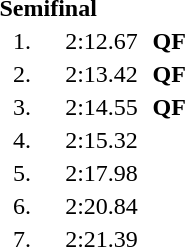<table style="text-align:center">
<tr>
<td colspan=4 align=left><strong>Semifinal</strong></td>
</tr>
<tr>
<td width=30>1.</td>
<td align=left></td>
<td width=60>2:12.67</td>
<td><strong>QF</strong></td>
</tr>
<tr>
<td>2.</td>
<td align=left></td>
<td>2:13.42</td>
<td><strong>QF</strong></td>
</tr>
<tr>
<td>3.</td>
<td align=left></td>
<td>2:14.55</td>
<td><strong>QF</strong></td>
</tr>
<tr>
<td>4.</td>
<td align=left></td>
<td>2:15.32</td>
<td></td>
</tr>
<tr>
<td>5.</td>
<td align=left></td>
<td>2:17.98</td>
<td></td>
</tr>
<tr>
<td>6.</td>
<td align=left></td>
<td>2:20.84</td>
<td></td>
</tr>
<tr>
<td>7.</td>
<td align=left></td>
<td>2:21.39</td>
<td></td>
</tr>
</table>
